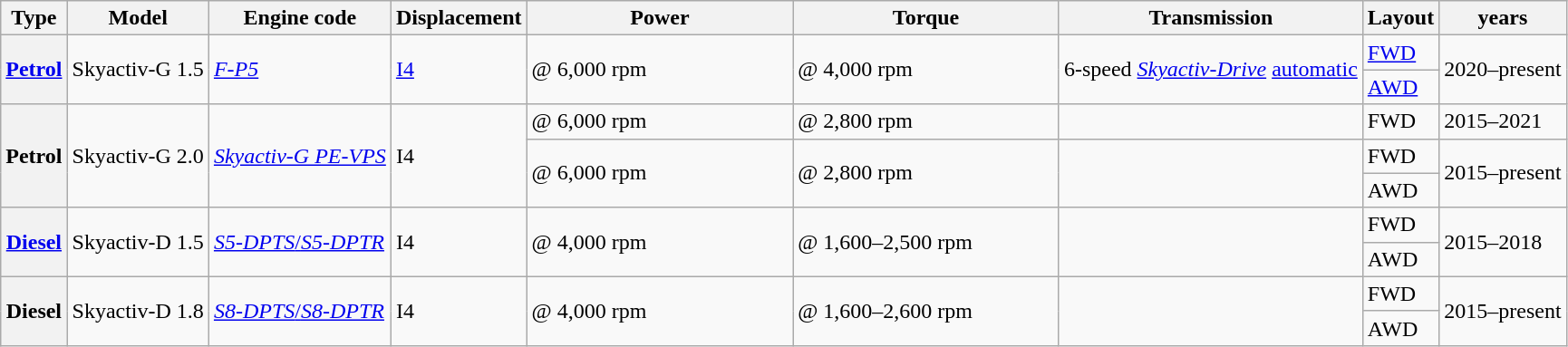<table class="wikitable">
<tr>
<th>Type</th>
<th>Model</th>
<th>Engine code</th>
<th>Displacement</th>
<th width="17%">Power</th>
<th width="17%">Torque</th>
<th>Transmission</th>
<th>Layout</th>
<th> years</th>
</tr>
<tr>
<th rowspan="2"><a href='#'>Petrol</a></th>
<td rowspan="2">Skyactiv-G 1.5</td>
<td rowspan="2"><em><a href='#'>F-P5</a></em></td>
<td rowspan="2"> <a href='#'>I4</a></td>
<td rowspan="2"> @ 6,000 rpm</td>
<td rowspan="2"> @ 4,000 rpm</td>
<td rowspan="2">6-speed <a href='#'><em>Skyactiv-Drive</em></a> <a href='#'>automatic</a></td>
<td><a href='#'>FWD</a></td>
<td rowspan="2">2020–present</td>
</tr>
<tr>
<td><a href='#'>AWD</a></td>
</tr>
<tr>
<th rowspan="3">Petrol</th>
<td rowspan="3">Skyactiv-G 2.0</td>
<td rowspan="3"><em><a href='#'>Skyactiv-G PE-VPS</a></em></td>
<td rowspan="3"> I4</td>
<td> @ 6,000 rpm</td>
<td> @ 2,800 rpm</td>
<td></td>
<td>FWD</td>
<td>2015–2021</td>
</tr>
<tr>
<td rowspan="2"> @ 6,000 rpm</td>
<td rowspan="2"> @ 2,800 rpm</td>
<td rowspan="2"></td>
<td>FWD</td>
<td rowspan="2">2015–present</td>
</tr>
<tr>
<td>AWD</td>
</tr>
<tr>
<th rowspan="2"><a href='#'>Diesel</a></th>
<td rowspan="2">Skyactiv-D 1.5</td>
<td rowspan="2"><a href='#'><em>S5-DPTS</em>/<em>S5-DPTR</em></a></td>
<td rowspan="2"> I4</td>
<td rowspan="2"> @ 4,000 rpm</td>
<td rowspan="2"> @ 1,600–2,500 rpm</td>
<td rowspan="2"></td>
<td>FWD</td>
<td rowspan="2">2015–2018</td>
</tr>
<tr>
<td>AWD</td>
</tr>
<tr>
<th rowspan="2">Diesel</th>
<td rowspan="2">Skyactiv-D 1.8</td>
<td rowspan="2"><a href='#'><em>S8-DPTS</em>/<em>S8-DPTR</em></a></td>
<td rowspan="2"> I4</td>
<td rowspan="2"> @ 4,000 rpm</td>
<td rowspan="2"> @ 1,600–2,600 rpm</td>
<td rowspan="2"></td>
<td>FWD</td>
<td rowspan="2">2015–present</td>
</tr>
<tr>
<td>AWD</td>
</tr>
</table>
